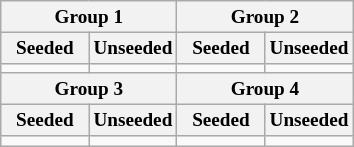<table class="wikitable" style="font-size:80%">
<tr>
<th colspan="2">Group 1</th>
<th colspan="2">Group 2</th>
</tr>
<tr>
<th width=25%>Seeded</th>
<th width=25%>Unseeded</th>
<th width=25%>Seeded</th>
<th width=25%>Unseeded</th>
</tr>
<tr>
<td valign=top></td>
<td valign=top></td>
<td valign=top></td>
<td valign=top></td>
</tr>
<tr>
<th colspan="2">Group 3</th>
<th colspan="2">Group 4</th>
</tr>
<tr>
<th width=25%>Seeded</th>
<th width=25%>Unseeded</th>
<th width=25%>Seeded</th>
<th width=25%>Unseeded</th>
</tr>
<tr>
<td valign=top></td>
<td valign=top></td>
<td valign=top></td>
<td valign=top></td>
</tr>
</table>
